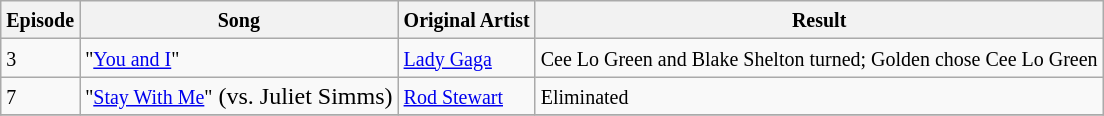<table class="wikitable">
<tr>
<th><small><strong>Episode</strong></small></th>
<th><small><strong>Song</strong></small></th>
<th><small><strong>Original Artist</strong></small></th>
<th><small><strong>Result</strong></small></th>
</tr>
<tr>
<td><small>3</small></td>
<td><small>"<a href='#'>You and I</a>"</small></td>
<td><small><a href='#'>Lady Gaga</a></small></td>
<td><small>Cee Lo Green and Blake Shelton turned; Golden chose Cee Lo Green</small></td>
</tr>
<tr>
<td><small>7</small></td>
<td><small>"<a href='#'>Stay With Me</a>"</small> (vs. Juliet Simms)</td>
<td><small><a href='#'>Rod Stewart</a></small></td>
<td><small>Eliminated</small></td>
</tr>
<tr>
</tr>
</table>
